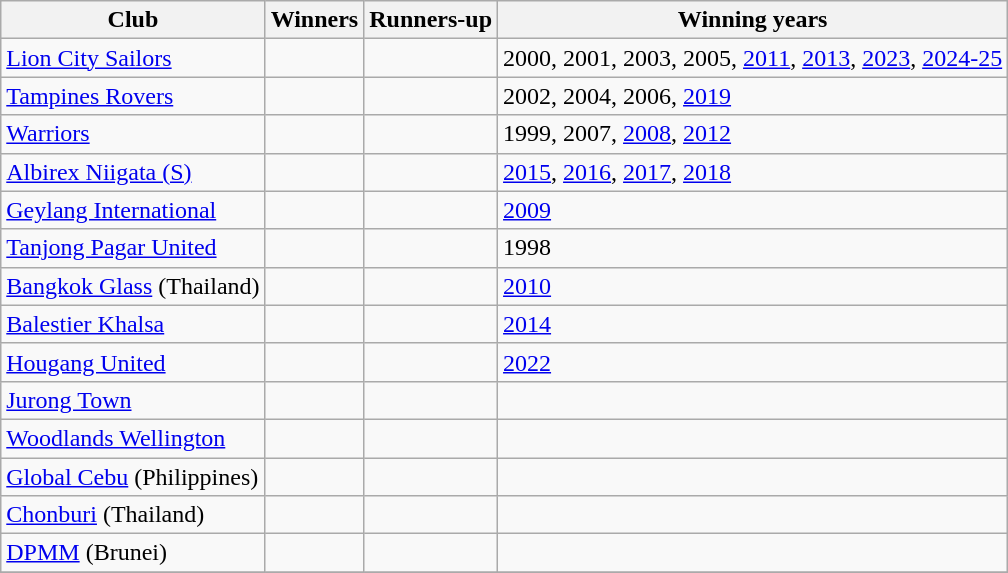<table class="wikitable">
<tr>
<th>Club</th>
<th>Winners</th>
<th>Runners-up</th>
<th>Winning years</th>
</tr>
<tr>
<td><a href='#'>Lion City Sailors</a></td>
<td></td>
<td></td>
<td>2000, 2001, 2003, 2005, <a href='#'>2011</a>, <a href='#'>2013</a>, <a href='#'>2023</a>, <a href='#'>2024-25</a></td>
</tr>
<tr>
<td><a href='#'>Tampines Rovers</a></td>
<td></td>
<td></td>
<td>2002, 2004, 2006, <a href='#'>2019</a></td>
</tr>
<tr>
<td><a href='#'>Warriors</a></td>
<td></td>
<td></td>
<td>1999, 2007, <a href='#'>2008</a>, <a href='#'>2012</a></td>
</tr>
<tr>
<td><a href='#'>Albirex Niigata (S)</a></td>
<td></td>
<td></td>
<td><a href='#'>2015</a>, <a href='#'>2016</a>, <a href='#'>2017</a>, <a href='#'>2018</a></td>
</tr>
<tr>
<td><a href='#'>Geylang International</a></td>
<td></td>
<td></td>
<td><a href='#'>2009</a></td>
</tr>
<tr>
<td><a href='#'>Tanjong Pagar United</a></td>
<td></td>
<td></td>
<td>1998</td>
</tr>
<tr>
<td><a href='#'>Bangkok Glass</a> (Thailand)</td>
<td></td>
<td></td>
<td><a href='#'>2010</a></td>
</tr>
<tr>
<td><a href='#'>Balestier Khalsa</a></td>
<td></td>
<td></td>
<td><a href='#'>2014</a></td>
</tr>
<tr>
<td><a href='#'>Hougang United</a></td>
<td></td>
<td></td>
<td><a href='#'>2022</a></td>
</tr>
<tr>
<td><a href='#'>Jurong Town</a></td>
<td></td>
<td></td>
<td></td>
</tr>
<tr>
<td><a href='#'>Woodlands Wellington</a></td>
<td></td>
<td></td>
<td></td>
</tr>
<tr>
<td><a href='#'>Global Cebu</a> (Philippines)</td>
<td></td>
<td></td>
<td></td>
</tr>
<tr>
<td><a href='#'>Chonburi</a> (Thailand)</td>
<td></td>
<td></td>
<td></td>
</tr>
<tr>
<td><a href='#'>DPMM</a> (Brunei)</td>
<td></td>
<td></td>
<td></td>
</tr>
<tr>
</tr>
</table>
